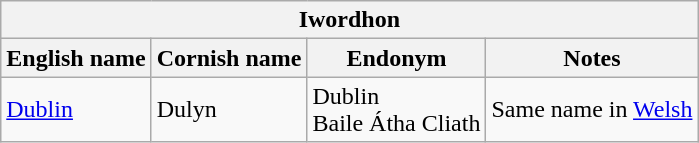<table class="wikitable sortable">
<tr>
<th colspan="24"> Iwordhon</th>
</tr>
<tr>
<th>English name</th>
<th>Cornish name</th>
<th>Endonym</th>
<th>Notes</th>
</tr>
<tr>
<td><a href='#'>Dublin</a></td>
<td>Dulyn</td>
<td>Dublin<br>Baile Átha Cliath</td>
<td>Same name in <a href='#'>Welsh</a></td>
</tr>
</table>
